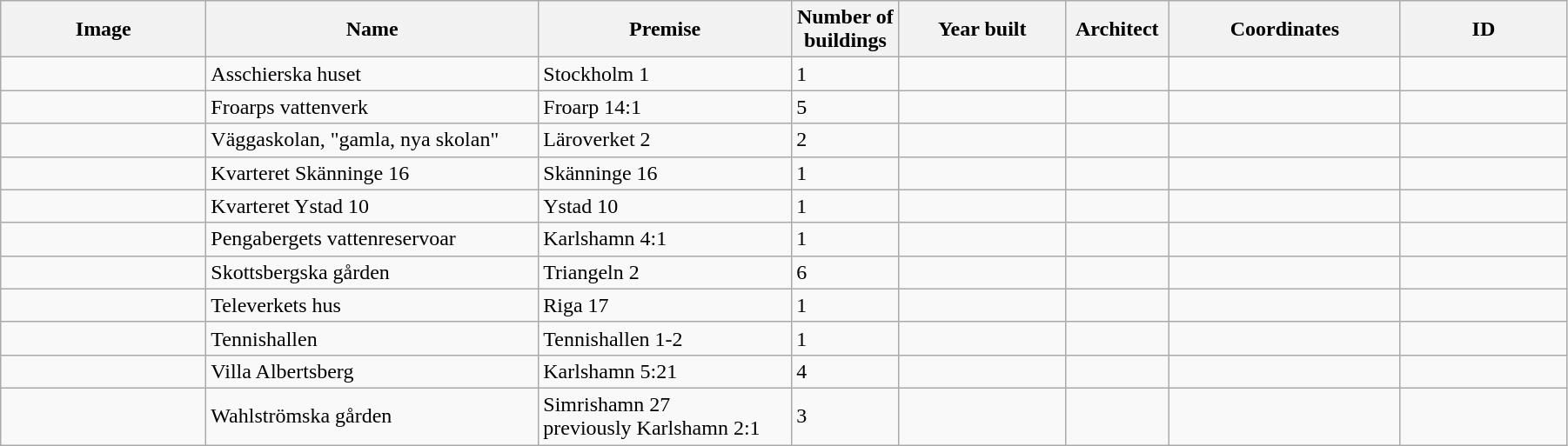<table class="wikitable" width="95%">
<tr>
<th width="150">Image</th>
<th>Name</th>
<th>Premise</th>
<th width="75">Number of<br>buildings</th>
<th width="120">Year built</th>
<th>Architect</th>
<th width="170">Coordinates</th>
<th width="120">ID</th>
</tr>
<tr>
<td></td>
<td>Asschierska huset</td>
<td>Stockholm 1</td>
<td>1</td>
<td></td>
<td></td>
<td></td>
<td></td>
</tr>
<tr>
<td></td>
<td>Froarps vattenverk</td>
<td>Froarp 14:1</td>
<td>5</td>
<td></td>
<td></td>
<td></td>
<td></td>
</tr>
<tr>
<td></td>
<td Väggaskolan>Väggaskolan, "gamla, nya skolan"</td>
<td>Läroverket 2</td>
<td>2</td>
<td></td>
<td></td>
<td></td>
<td></td>
</tr>
<tr>
<td></td>
<td Gathuset, kvarteret Skänninge>Kvarteret Skänninge 16</td>
<td>Skänninge 16</td>
<td>1</td>
<td></td>
<td></td>
<td></td>
<td></td>
</tr>
<tr>
<td></td>
<td Gathuset, kvarteret Ystad>Kvarteret Ystad 10</td>
<td>Ystad 10</td>
<td>1</td>
<td></td>
<td></td>
<td></td>
<td></td>
</tr>
<tr>
<td></td>
<td>Pengabergets vattenreservoar</td>
<td>Karlshamn 4:1</td>
<td>1</td>
<td></td>
<td></td>
<td></td>
<td></td>
</tr>
<tr>
<td></td>
<td>Skottsbergska gården</td>
<td>Triangeln 2</td>
<td>6</td>
<td></td>
<td></td>
<td></td>
<td></td>
</tr>
<tr>
<td></td>
<td Televerkets hus, Karlshamn>Televerkets hus</td>
<td>Riga 17</td>
<td>1</td>
<td></td>
<td></td>
<td></td>
<td></td>
</tr>
<tr>
<td></td>
<td Tennishallen, Karlshamn>Tennishallen</td>
<td>Tennishallen 1-2</td>
<td>1</td>
<td></td>
<td></td>
<td></td>
<td></td>
</tr>
<tr>
<td></td>
<td>Villa Albertsberg</td>
<td>Karlshamn 5:21</td>
<td>4</td>
<td></td>
<td></td>
<td></td>
<td></td>
</tr>
<tr>
<td></td>
<td>Wahlströmska gården</td>
<td>Simrishamn 27<br>previously Karlshamn 2:1</td>
<td>3</td>
<td></td>
<td></td>
<td></td>
<td></td>
</tr>
</table>
